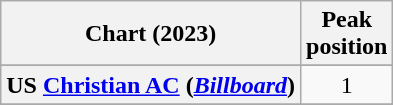<table class="wikitable sortable plainrowheaders" style="text-align:center">
<tr>
<th scope="col">Chart (2023)</th>
<th scope="col">Peak<br>position</th>
</tr>
<tr>
</tr>
<tr>
</tr>
<tr>
<th scope="row">US <a href='#'>Christian AC</a> (<em><a href='#'>Billboard</a></em>)</th>
<td>1</td>
</tr>
<tr>
</tr>
<tr>
</tr>
</table>
